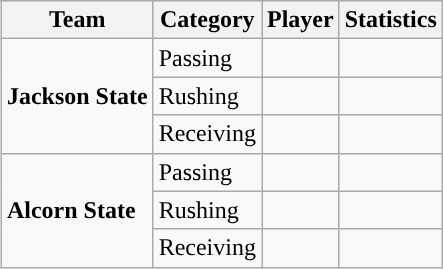<table class="wikitable" style="float: right;">
<tr>
<th>Team</th>
<th>Category</th>
<th>Player</th>
<th>Statistics</th>
</tr>
<tr>
<td rowspan=3><strong>Jackson State</strong></td>
<td>Passing</td>
<td></td>
<td></td>
</tr>
<tr>
<td>Rushing</td>
<td></td>
<td></td>
</tr>
<tr>
<td>Receiving</td>
<td></td>
<td></td>
</tr>
<tr>
<td rowspan=3><strong>Alcorn State</strong></td>
<td>Passing</td>
<td></td>
<td></td>
</tr>
<tr>
<td>Rushing</td>
<td></td>
<td></td>
</tr>
<tr>
<td>Receiving</td>
<td></td>
<td></td>
</tr>
</table>
